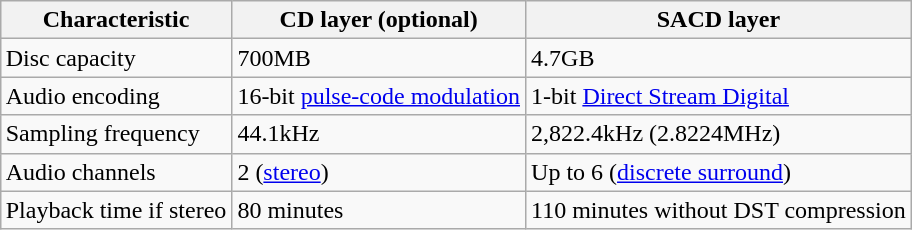<table class="wikitable" style="float: right">
<tr>
<th>Characteristic</th>
<th>CD layer (optional)</th>
<th>SACD layer</th>
</tr>
<tr>
<td>Disc capacity</td>
<td>700MB</td>
<td>4.7GB</td>
</tr>
<tr>
<td>Audio encoding</td>
<td>16-bit <a href='#'>pulse-code modulation</a></td>
<td>1-bit <a href='#'>Direct Stream Digital</a></td>
</tr>
<tr>
<td>Sampling frequency</td>
<td>44.1kHz</td>
<td>2,822.4kHz (2.8224MHz)</td>
</tr>
<tr>
<td>Audio channels</td>
<td>2 (<a href='#'>stereo</a>)</td>
<td>Up to 6 (<a href='#'>discrete surround</a>)</td>
</tr>
<tr>
<td>Playback time if stereo</td>
<td>80 minutes</td>
<td>110 minutes without DST compression</td>
</tr>
</table>
